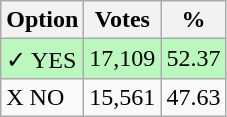<table class="wikitable">
<tr>
<th>Option</th>
<th>Votes</th>
<th>%</th>
</tr>
<tr>
<td style=background:#bbf8be>✓ YES</td>
<td style=background:#bbf8be>17,109</td>
<td style=background:#bbf8be>52.37</td>
</tr>
<tr>
<td>X NO</td>
<td>15,561</td>
<td>47.63</td>
</tr>
</table>
